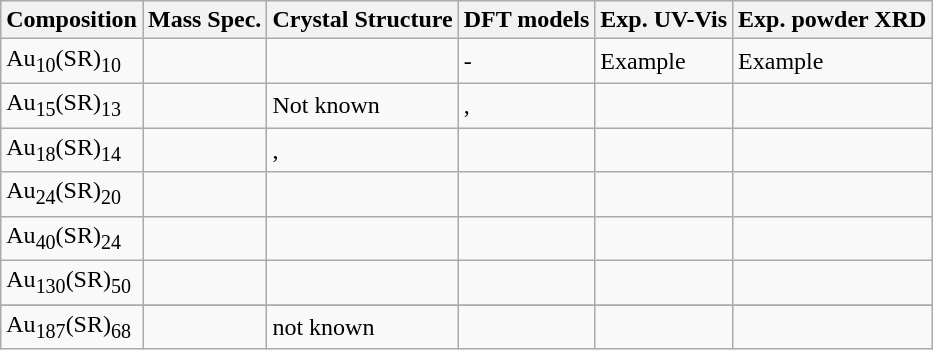<table class="wikitable">
<tr>
<th>Composition</th>
<th>Mass Spec.</th>
<th>Crystal Structure</th>
<th>DFT models</th>
<th>Exp. UV-Vis</th>
<th>Exp. powder XRD</th>
</tr>
<tr>
<td>Au<sub>10</sub>(SR)<sub>10</sub></td>
<td></td>
<td></td>
<td>-</td>
<td>Example</td>
<td>Example</td>
</tr>
<tr>
<td>Au<sub>15</sub>(SR)<sub>13</sub></td>
<td></td>
<td>Not known</td>
<td>, </td>
<td></td>
<td></td>
</tr>
<tr>
<td>Au<sub>18</sub>(SR)<sub>14</sub></td>
<td></td>
<td>, </td>
<td></td>
<td></td>
<td></td>
</tr>
<tr>
<td>Au<sub>24</sub>(SR)<sub>20</sub></td>
<td></td>
<td></td>
<td></td>
<td></td>
<td></td>
</tr>
<tr>
<td>Au<sub>40</sub>(SR)<sub>24</sub></td>
<td> </td>
<td></td>
<td>  </td>
<td> </td>
<td></td>
</tr>
<tr>
<td>Au<sub>130</sub>(SR)<sub>50</sub></td>
<td></td>
<td></td>
<td></td>
<td></td>
<td></td>
</tr>
<tr>
</tr>
<tr>
<td>Au<sub>187</sub>(SR)<sub>68</sub></td>
<td></td>
<td>not known</td>
<td></td>
<td></td>
<td></td>
</tr>
</table>
